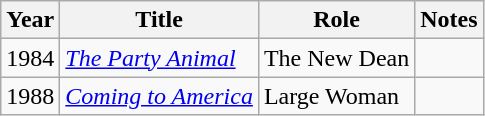<table class="wikitable">
<tr>
<th>Year</th>
<th>Title</th>
<th>Role</th>
<th>Notes</th>
</tr>
<tr>
<td>1984</td>
<td><em><a href='#'>The Party Animal</a></em></td>
<td>The New Dean</td>
<td></td>
</tr>
<tr>
<td>1988</td>
<td><em><a href='#'>Coming to America</a></em></td>
<td>Large Woman</td>
<td></td>
</tr>
</table>
